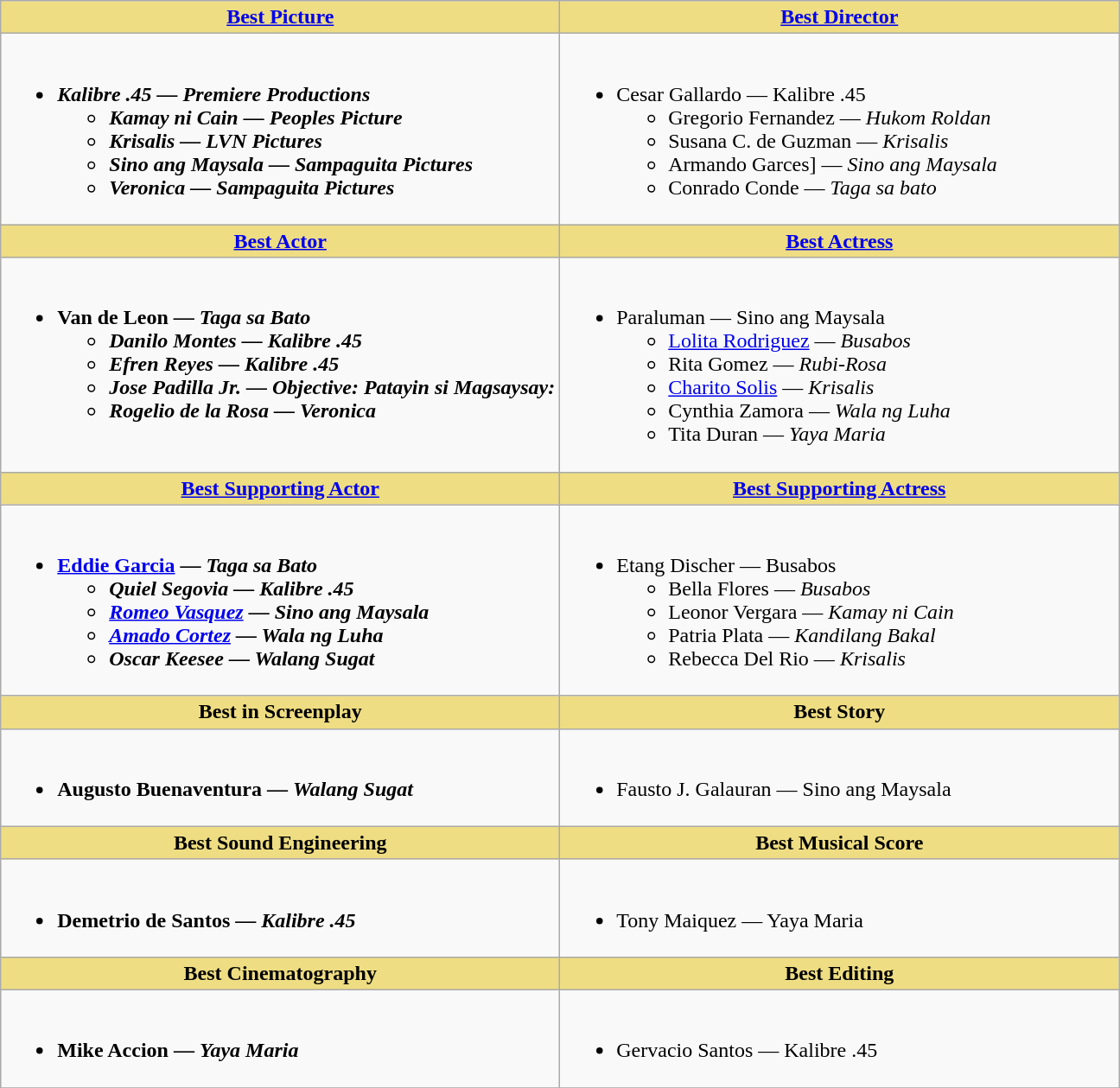<table class=wikitable>
<tr>
<th style="background:#EEDD82; width:50%"><a href='#'>Best Picture</a></th>
<th style="background:#EEDD82; width:50%"><a href='#'>Best Director</a></th>
</tr>
<tr>
<td valign="top"><br><ul><li><strong><em>Kalibre .45<em> — Premiere Productions<strong><ul><li>Kamay ni Cain — </em>Peoples Picture<em></li><li>Krisalis — </em>LVN Pictures<em></li><li>Sino ang Maysala — </em>Sampaguita Pictures<em></li><li>Veronica — </em>Sampaguita Pictures<em></li></ul></li></ul></td>
<td valign="top"><br><ul><li></strong>Cesar Gallardo — </em>Kalibre .45</em></strong><ul><li>Gregorio Fernandez — <em>Hukom Roldan</em></li><li>Susana C. de Guzman — <em>Krisalis</em></li><li>Armando Garces] — <em>Sino ang Maysala</em></li><li>Conrado Conde — <em>Taga sa bato</em></li></ul></li></ul></td>
</tr>
<tr>
<th style="background:#EEDD82; width:50%"><a href='#'>Best Actor</a></th>
<th style="background:#EEDD82; width:50%"><a href='#'>Best Actress</a></th>
</tr>
<tr>
<td valign="top"><br><ul><li><strong>Van de Leon — <em>Taga sa Bato<strong><em><ul><li>Danilo Montes — </em>Kalibre .45<em></li><li>Efren Reyes — </em>Kalibre .45<em></li><li>Jose Padilla Jr. — </em>Objective: Patayin si Magsaysay:<em></li><li>Rogelio de la Rosa — </em>Veronica<em></li></ul></li></ul></td>
<td valign="top"><br><ul><li></strong>Paraluman — </em>Sino ang Maysala</em></strong><ul><li><a href='#'>Lolita Rodriguez</a> — <em>Busabos</em></li><li>Rita Gomez — <em>Rubi-Rosa</em></li><li><a href='#'>Charito Solis</a> — <em>Krisalis</em></li><li>Cynthia Zamora — <em>Wala ng Luha</em></li><li>Tita Duran — <em>Yaya Maria</em></li></ul></li></ul></td>
</tr>
<tr>
<th style="background:#EEDD82; width:50%"><a href='#'>Best Supporting Actor</a></th>
<th style="background:#EEDD82; width:50%"><a href='#'>Best Supporting Actress</a></th>
</tr>
<tr>
<td valign="top"><br><ul><li><strong><a href='#'>Eddie Garcia</a> — <em>Taga sa Bato<strong><em><ul><li>Quiel Segovia — </em>Kalibre .45<em></li><li><a href='#'>Romeo Vasquez</a> — </em>Sino ang Maysala<em></li><li><a href='#'>Amado Cortez</a> — </em>Wala ng Luha<em></li><li>Oscar Keesee — </em>Walang Sugat<em></li></ul></li></ul></td>
<td valign="top"><br><ul><li></strong> Etang Discher — </em>Busabos</em></strong><ul><li>Bella Flores — <em>Busabos</em></li><li>Leonor Vergara — <em>Kamay ni Cain</em></li><li>Patria Plata — <em>Kandilang Bakal</em></li><li>Rebecca Del Rio — <em>Krisalis</em></li></ul></li></ul></td>
</tr>
<tr>
<th style="background:#EEDD82; width:50%">Best in Screenplay</th>
<th style="background:#EEDD82; width:50%">Best Story</th>
</tr>
<tr>
<td valign="top"><br><ul><li><strong>Augusto Buenaventura — <em>Walang Sugat<strong><em></li></ul></td>
<td valign="top"><br><ul><li></strong> Fausto J. Galauran — </em>Sino ang Maysala</em></strong></li></ul></td>
</tr>
<tr>
<th style="background:#EEDD82; width:50%">Best Sound Engineering</th>
<th style="background:#EEDD82; width:50%">Best Musical Score</th>
</tr>
<tr>
<td valign="top"><br><ul><li><strong>Demetrio de Santos — <em>Kalibre .45<strong><em></li></ul></td>
<td valign="top"><br><ul><li></strong> Tony Maiquez — </em>Yaya Maria</em></strong></li></ul></td>
</tr>
<tr>
<th style="background:#EEDD82; width:50%">Best Cinematography</th>
<th style="background:#EEDD82; width:50%">Best Editing</th>
</tr>
<tr>
<td valign="top"><br><ul><li><strong> Mike Accion — <em>Yaya Maria<strong><em></li></ul></td>
<td valign="top"><br><ul><li></strong> Gervacio Santos — </em>Kalibre .45</em></strong></li></ul></td>
</tr>
<tr>
</tr>
</table>
